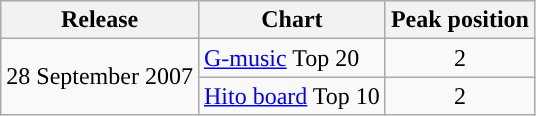<table class="wikitable">
<tr>
<th>Release</th>
<th>Chart</th>
<th>Peak position</th>
</tr>
<tr>
<td rowspan=2>28 September 2007</td>
<td><a href='#'>G-music</a> Top 20</td>
<td align="center">2</td>
</tr>
<tr>
<td><a href='#'>Hito board</a> Top 10</td>
<td style="text-align:center;">2</td>
</tr>
</table>
